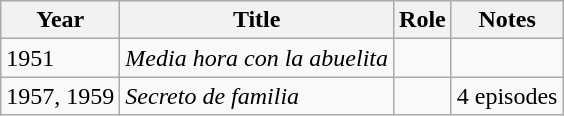<table class="wikitable sortable">
<tr>
<th>Year</th>
<th>Title</th>
<th>Role</th>
<th class="unsortable">Notes</th>
</tr>
<tr>
<td>1951</td>
<td><em>Media hora con la abuelita</em></td>
<td></td>
<td></td>
</tr>
<tr>
<td>1957, 1959</td>
<td><em>Secreto de familia </em></td>
<td></td>
<td>4 episodes</td>
</tr>
</table>
